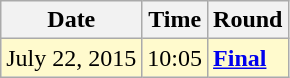<table class="wikitable">
<tr>
<th>Date</th>
<th>Time</th>
<th>Round</th>
</tr>
<tr style=background:lemonchiffon>
<td>July 22, 2015</td>
<td>10:05</td>
<td><strong><a href='#'>Final</a></strong></td>
</tr>
</table>
